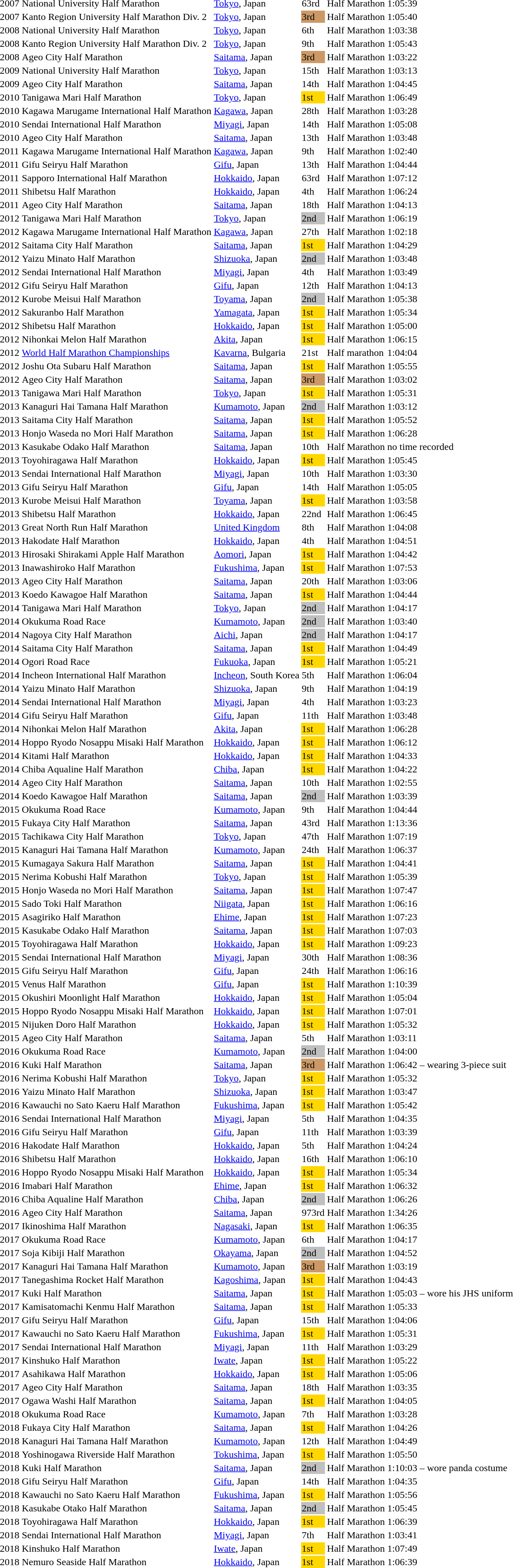<table>
<tr>
<td>2007</td>
<td>National University Half Marathon</td>
<td><a href='#'>Tokyo</a>, Japan</td>
<td>63rd</td>
<td>Half Marathon</td>
<td>1:05:39</td>
</tr>
<tr>
<td>2007</td>
<td>Kanto Region University Half Marathon Div. 2</td>
<td><a href='#'>Tokyo</a>, Japan</td>
<td bgcolor="cc9966">3rd</td>
<td>Half Marathon</td>
<td>1:05:40</td>
</tr>
<tr>
<td>2008</td>
<td>National University Half Marathon</td>
<td><a href='#'>Tokyo</a>, Japan</td>
<td>6th</td>
<td>Half Marathon</td>
<td>1:03:38</td>
</tr>
<tr>
<td>2008</td>
<td>Kanto Region University Half Marathon Div. 2</td>
<td><a href='#'>Tokyo</a>, Japan</td>
<td>9th</td>
<td>Half Marathon</td>
<td>1:05:43</td>
</tr>
<tr>
<td>2008</td>
<td>Ageo City Half Marathon</td>
<td><a href='#'>Saitama</a>, Japan</td>
<td bgcolor="cc9966">3rd</td>
<td>Half Marathon</td>
<td>1:03:22</td>
</tr>
<tr>
<td>2009</td>
<td>National University Half Marathon</td>
<td><a href='#'>Tokyo</a>, Japan</td>
<td>15th</td>
<td>Half Marathon</td>
<td>1:03:13</td>
</tr>
<tr>
<td>2009</td>
<td>Ageo City Half Marathon</td>
<td><a href='#'>Saitama</a>, Japan</td>
<td>14th</td>
<td>Half Marathon</td>
<td>1:04:45</td>
</tr>
<tr>
<td>2010</td>
<td>Tanigawa Mari Half Marathon</td>
<td><a href='#'>Tokyo</a>, Japan</td>
<td bgcolor="gold">1st</td>
<td>Half Marathon</td>
<td>1:06:49</td>
</tr>
<tr>
<td>2010</td>
<td>Kagawa Marugame International Half Marathon</td>
<td><a href='#'>Kagawa</a>, Japan</td>
<td>28th</td>
<td>Half Marathon</td>
<td>1:03:28</td>
</tr>
<tr>
<td>2010</td>
<td>Sendai International Half Marathon</td>
<td><a href='#'>Miyagi</a>, Japan</td>
<td>14th</td>
<td>Half Marathon</td>
<td>1:05:08</td>
</tr>
<tr>
<td>2010</td>
<td>Ageo City Half Marathon</td>
<td><a href='#'>Saitama</a>, Japan</td>
<td>13th</td>
<td>Half Marathon</td>
<td>1:03:48</td>
</tr>
<tr>
<td>2011</td>
<td>Kagawa Marugame International Half Marathon</td>
<td><a href='#'>Kagawa</a>, Japan</td>
<td>9th</td>
<td>Half Marathon</td>
<td>1:02:40</td>
</tr>
<tr>
<td>2011</td>
<td>Gifu Seiryu Half Marathon</td>
<td><a href='#'>Gifu</a>, Japan</td>
<td>13th</td>
<td>Half Marathon</td>
<td>1:04:44</td>
</tr>
<tr>
<td>2011</td>
<td>Sapporo International Half Marathon</td>
<td><a href='#'>Hokkaido</a>, Japan</td>
<td>63rd</td>
<td>Half Marathon</td>
<td>1:07:12</td>
</tr>
<tr>
<td>2011</td>
<td>Shibetsu Half Marathon</td>
<td><a href='#'>Hokkaido</a>, Japan</td>
<td>4th</td>
<td>Half Marathon</td>
<td>1:06:24</td>
</tr>
<tr>
<td>2011</td>
<td>Ageo City Half Marathon</td>
<td><a href='#'>Saitama</a>, Japan</td>
<td>18th</td>
<td>Half Marathon</td>
<td>1:04:13</td>
</tr>
<tr>
<td>2012</td>
<td>Tanigawa Mari Half Marathon</td>
<td><a href='#'>Tokyo</a>, Japan</td>
<td bgcolor="silver">2nd</td>
<td>Half Marathon</td>
<td>1:06:19</td>
</tr>
<tr>
<td>2012</td>
<td>Kagawa Marugame International Half Marathon</td>
<td><a href='#'>Kagawa</a>, Japan</td>
<td>27th</td>
<td>Half Marathon</td>
<td>1:02:18</td>
</tr>
<tr>
<td>2012</td>
<td>Saitama City Half Marathon</td>
<td><a href='#'>Saitama</a>, Japan</td>
<td bgcolor="gold">1st</td>
<td>Half Marathon</td>
<td>1:04:29</td>
</tr>
<tr>
<td>2012</td>
<td>Yaizu Minato Half Marathon</td>
<td><a href='#'>Shizuoka</a>, Japan</td>
<td bgcolor="silver">2nd</td>
<td>Half Marathon</td>
<td>1:03:48</td>
</tr>
<tr>
<td>2012</td>
<td>Sendai International Half Marathon</td>
<td><a href='#'>Miyagi</a>, Japan</td>
<td>4th</td>
<td>Half Marathon</td>
<td>1:03:49</td>
</tr>
<tr>
<td>2012</td>
<td>Gifu Seiryu Half Marathon</td>
<td><a href='#'>Gifu</a>, Japan</td>
<td>12th</td>
<td>Half Marathon</td>
<td>1:04:13</td>
</tr>
<tr>
<td>2012</td>
<td>Kurobe Meisui Half Marathon</td>
<td><a href='#'>Toyama</a>, Japan</td>
<td bgcolor="silver">2nd</td>
<td>Half Marathon</td>
<td>1:05:38</td>
</tr>
<tr>
<td>2012</td>
<td>Sakuranbo Half Marathon</td>
<td><a href='#'>Yamagata</a>, Japan</td>
<td bgcolor="gold">1st</td>
<td>Half Marathon</td>
<td>1:05:34</td>
</tr>
<tr>
<td>2012</td>
<td>Shibetsu Half Marathon</td>
<td><a href='#'>Hokkaido</a>, Japan</td>
<td bgcolor="gold">1st</td>
<td>Half Marathon</td>
<td>1:05:00</td>
</tr>
<tr>
<td>2012</td>
<td>Nihonkai Melon Half Marathon</td>
<td><a href='#'>Akita</a>, Japan</td>
<td bgcolor="gold">1st</td>
<td>Half Marathon</td>
<td>1:06:15</td>
</tr>
<tr>
<td>2012</td>
<td><a href='#'>World Half Marathon Championships</a></td>
<td><a href='#'>Kavarna</a>, Bulgaria</td>
<td>21st</td>
<td>Half marathon</td>
<td>1:04:04</td>
</tr>
<tr>
<td>2012</td>
<td>Joshu Ota Subaru Half Marathon</td>
<td><a href='#'>Saitama</a>, Japan</td>
<td bgcolor="gold">1st</td>
<td>Half Marathon</td>
<td>1:05:55</td>
</tr>
<tr>
<td>2012</td>
<td>Ageo City Half Marathon</td>
<td><a href='#'>Saitama</a>, Japan</td>
<td bgcolor="cc9966">3rd</td>
<td>Half Marathon</td>
<td>1:03:02</td>
</tr>
<tr>
<td>2013</td>
<td>Tanigawa Mari Half Marathon</td>
<td><a href='#'>Tokyo</a>, Japan</td>
<td bgcolor="gold">1st</td>
<td>Half Marathon</td>
<td>1:05:31</td>
</tr>
<tr>
<td>2013</td>
<td>Kanaguri Hai Tamana Half Marathon</td>
<td><a href='#'>Kumamoto</a>, Japan</td>
<td bgcolor="silver">2nd</td>
<td>Half Marathon</td>
<td>1:03:12</td>
</tr>
<tr>
<td>2013</td>
<td>Saitama City Half Marathon</td>
<td><a href='#'>Saitama</a>, Japan</td>
<td bgcolor="gold">1st</td>
<td>Half Marathon</td>
<td>1:05:52</td>
</tr>
<tr>
<td>2013</td>
<td>Honjo Waseda no Mori Half Marathon</td>
<td><a href='#'>Saitama</a>, Japan</td>
<td bgcolor="gold">1st</td>
<td>Half Marathon</td>
<td>1:06:28</td>
</tr>
<tr>
<td>2013</td>
<td>Kasukabe Odako Half Marathon</td>
<td><a href='#'>Saitama</a>, Japan</td>
<td>10th</td>
<td>Half Marathon</td>
<td>no time recorded</td>
</tr>
<tr>
<td>2013</td>
<td>Toyohiragawa Half Marathon</td>
<td><a href='#'>Hokkaido</a>, Japan</td>
<td bgcolor="gold">1st</td>
<td>Half Marathon</td>
<td>1:05:45</td>
</tr>
<tr>
<td>2013</td>
<td>Sendai International Half Marathon</td>
<td><a href='#'>Miyagi</a>, Japan</td>
<td>10th</td>
<td>Half Marathon</td>
<td>1:03:30</td>
</tr>
<tr>
<td>2013</td>
<td>Gifu Seiryu Half Marathon</td>
<td><a href='#'>Gifu</a>, Japan</td>
<td>14th</td>
<td>Half Marathon</td>
<td>1:05:05</td>
</tr>
<tr>
<td>2013</td>
<td>Kurobe Meisui Half Marathon</td>
<td><a href='#'>Toyama</a>, Japan</td>
<td bgcolor="gold">1st</td>
<td>Half Marathon</td>
<td>1:03:58</td>
</tr>
<tr>
<td>2013</td>
<td>Shibetsu Half Marathon</td>
<td><a href='#'>Hokkaido</a>, Japan</td>
<td>22nd</td>
<td>Half Marathon</td>
<td>1:06:45</td>
</tr>
<tr>
<td>2013</td>
<td>Great North Run Half Marathon</td>
<td><a href='#'>United Kingdom</a></td>
<td>8th</td>
<td>Half Marathon</td>
<td>1:04:08</td>
</tr>
<tr>
<td>2013</td>
<td>Hakodate Half Marathon</td>
<td><a href='#'>Hokkaido</a>, Japan</td>
<td>4th</td>
<td>Half Marathon</td>
<td>1:04:51</td>
</tr>
<tr>
<td>2013</td>
<td>Hirosaki Shirakami Apple Half Marathon</td>
<td><a href='#'>Aomori</a>, Japan</td>
<td bgcolor="gold">1st</td>
<td>Half Marathon</td>
<td>1:04:42</td>
</tr>
<tr>
<td>2013</td>
<td>Inawashiroko Half Marathon</td>
<td><a href='#'>Fukushima</a>, Japan</td>
<td bgcolor="gold">1st</td>
<td>Half Marathon</td>
<td>1:07:53</td>
</tr>
<tr>
<td>2013</td>
<td>Ageo City Half Marathon</td>
<td><a href='#'>Saitama</a>, Japan</td>
<td>20th</td>
<td>Half Marathon</td>
<td>1:03:06</td>
</tr>
<tr>
<td>2013</td>
<td>Koedo Kawagoe Half Marathon</td>
<td><a href='#'>Saitama</a>, Japan</td>
<td bgcolor="gold">1st</td>
<td>Half Marathon</td>
<td>1:04:44</td>
</tr>
<tr>
<td>2014</td>
<td>Tanigawa Mari Half Marathon</td>
<td><a href='#'>Tokyo</a>, Japan</td>
<td bgcolor="silver">2nd</td>
<td>Half Marathon</td>
<td>1:04:17</td>
</tr>
<tr>
<td>2014</td>
<td>Okukuma Road Race</td>
<td><a href='#'>Kumamoto</a>, Japan</td>
<td bgcolor="silver">2nd</td>
<td>Half Marathon</td>
<td>1:03:40</td>
</tr>
<tr>
<td>2014</td>
<td>Nagoya City Half Marathon</td>
<td><a href='#'>Aichi</a>, Japan</td>
<td bgcolor="silver">2nd</td>
<td>Half Marathon</td>
<td>1:04:17</td>
</tr>
<tr>
<td>2014</td>
<td>Saitama City Half Marathon</td>
<td><a href='#'>Saitama</a>, Japan</td>
<td bgcolor="gold">1st</td>
<td>Half Marathon</td>
<td>1:04:49</td>
</tr>
<tr>
<td>2014</td>
<td>Ogori Road Race</td>
<td><a href='#'>Fukuoka</a>, Japan</td>
<td bgcolor="gold">1st</td>
<td>Half Marathon</td>
<td>1:05:21</td>
</tr>
<tr>
<td>2014</td>
<td>Incheon International Half Marathon</td>
<td><a href='#'>Incheon</a>, South Korea</td>
<td>5th</td>
<td>Half Marathon</td>
<td>1:06:04</td>
</tr>
<tr>
<td>2014</td>
<td>Yaizu Minato Half Marathon</td>
<td><a href='#'>Shizuoka</a>, Japan</td>
<td>9th</td>
<td>Half Marathon</td>
<td>1:04:19</td>
</tr>
<tr>
<td>2014</td>
<td>Sendai International Half Marathon</td>
<td><a href='#'>Miyagi</a>, Japan</td>
<td>4th</td>
<td>Half Marathon</td>
<td>1:03:23</td>
</tr>
<tr>
<td>2014</td>
<td>Gifu Seiryu Half Marathon</td>
<td><a href='#'>Gifu</a>, Japan</td>
<td>11th</td>
<td>Half Marathon</td>
<td>1:03:48</td>
</tr>
<tr>
<td>2014</td>
<td>Nihonkai Melon Half Marathon</td>
<td><a href='#'>Akita</a>, Japan</td>
<td bgcolor="gold">1st</td>
<td>Half Marathon</td>
<td>1:06:28</td>
</tr>
<tr>
<td>2014</td>
<td>Hoppo Ryodo Nosappu Misaki Half Marathon</td>
<td><a href='#'>Hokkaido</a>, Japan</td>
<td bgcolor="gold">1st</td>
<td>Half Marathon</td>
<td>1:06:12</td>
</tr>
<tr>
<td>2014</td>
<td>Kitami Half Marathon</td>
<td><a href='#'>Hokkaido</a>, Japan</td>
<td bgcolor="gold">1st</td>
<td>Half Marathon</td>
<td>1:04:33</td>
</tr>
<tr>
<td>2014</td>
<td>Chiba Aqualine Half Marathon</td>
<td><a href='#'>Chiba</a>, Japan</td>
<td bgcolor="gold">1st</td>
<td>Half Marathon</td>
<td>1:04:22</td>
</tr>
<tr>
<td>2014</td>
<td>Ageo City Half Marathon</td>
<td><a href='#'>Saitama</a>, Japan</td>
<td>10th</td>
<td>Half Marathon</td>
<td>1:02:55</td>
</tr>
<tr>
<td>2014</td>
<td>Koedo Kawagoe Half Marathon</td>
<td><a href='#'>Saitama</a>, Japan</td>
<td bgcolor="silver">2nd</td>
<td>Half Marathon</td>
<td>1:03:39</td>
</tr>
<tr>
<td>2015</td>
<td>Okukuma Road Race</td>
<td><a href='#'>Kumamoto</a>, Japan</td>
<td>9th</td>
<td>Half Marathon</td>
<td>1:04:44</td>
</tr>
<tr>
<td>2015</td>
<td>Fukaya City Half Marathon</td>
<td><a href='#'>Saitama</a>, Japan</td>
<td>43rd</td>
<td>Half Marathon</td>
<td>1:13:36</td>
</tr>
<tr>
<td>2015</td>
<td>Tachikawa City Half Marathon</td>
<td><a href='#'>Tokyo</a>, Japan</td>
<td>47th</td>
<td>Half Marathon</td>
<td>1:07:19</td>
</tr>
<tr>
<td>2015</td>
<td>Kanaguri Hai Tamana Half Marathon</td>
<td><a href='#'>Kumamoto</a>, Japan</td>
<td>24th</td>
<td>Half Marathon</td>
<td>1:06:37</td>
</tr>
<tr>
<td>2015</td>
<td>Kumagaya Sakura Half Marathon</td>
<td><a href='#'>Saitama</a>, Japan</td>
<td bgcolor="gold">1st</td>
<td>Half Marathon</td>
<td>1:04:41</td>
</tr>
<tr>
<td>2015</td>
<td>Nerima Kobushi Half Marathon</td>
<td><a href='#'>Tokyo</a>, Japan</td>
<td bgcolor="gold">1st</td>
<td>Half Marathon</td>
<td>1:05:39</td>
</tr>
<tr>
<td>2015</td>
<td>Honjo Waseda no Mori Half Marathon</td>
<td><a href='#'>Saitama</a>, Japan</td>
<td bgcolor="gold">1st</td>
<td>Half Marathon</td>
<td>1:07:47</td>
</tr>
<tr>
<td>2015</td>
<td>Sado Toki Half Marathon</td>
<td><a href='#'>Niigata</a>, Japan</td>
<td bgcolor="gold">1st</td>
<td>Half Marathon</td>
<td>1:06:16</td>
</tr>
<tr>
<td>2015</td>
<td>Asagiriko Half Marathon</td>
<td><a href='#'>Ehime</a>, Japan</td>
<td bgcolor="gold">1st</td>
<td>Half Marathon</td>
<td>1:07:23</td>
</tr>
<tr>
<td>2015</td>
<td>Kasukabe Odako Half Marathon</td>
<td><a href='#'>Saitama</a>, Japan</td>
<td bgcolor="gold">1st</td>
<td>Half Marathon</td>
<td>1:07:03</td>
</tr>
<tr>
<td>2015</td>
<td>Toyohiragawa Half Marathon</td>
<td><a href='#'>Hokkaido</a>, Japan</td>
<td bgcolor="gold">1st</td>
<td>Half Marathon</td>
<td>1:09:23</td>
</tr>
<tr>
<td>2015</td>
<td>Sendai International Half Marathon</td>
<td><a href='#'>Miyagi</a>, Japan</td>
<td>30th</td>
<td>Half Marathon</td>
<td>1:08:36</td>
</tr>
<tr>
<td>2015</td>
<td>Gifu Seiryu Half Marathon</td>
<td><a href='#'>Gifu</a>, Japan</td>
<td>24th</td>
<td>Half Marathon</td>
<td>1:06:16</td>
</tr>
<tr>
<td>2015</td>
<td>Venus Half Marathon</td>
<td><a href='#'>Gifu</a>, Japan</td>
<td bgcolor="gold">1st</td>
<td>Half Marathon</td>
<td>1:10:39</td>
</tr>
<tr>
<td>2015</td>
<td>Okushiri Moonlight Half Marathon</td>
<td><a href='#'>Hokkaido</a>, Japan</td>
<td bgcolor="gold">1st</td>
<td>Half Marathon</td>
<td>1:05:04</td>
</tr>
<tr>
<td>2015</td>
<td>Hoppo Ryodo Nosappu Misaki Half Marathon</td>
<td><a href='#'>Hokkaido</a>, Japan</td>
<td bgcolor="gold">1st</td>
<td>Half Marathon</td>
<td>1:07:01</td>
</tr>
<tr>
<td>2015</td>
<td>Nijuken Doro Half Marathon</td>
<td><a href='#'>Hokkaido</a>, Japan</td>
<td bgcolor="gold">1st</td>
<td>Half Marathon</td>
<td>1:05:32</td>
</tr>
<tr>
<td>2015</td>
<td>Ageo City Half Marathon</td>
<td><a href='#'>Saitama</a>, Japan</td>
<td>5th</td>
<td>Half Marathon</td>
<td>1:03:11</td>
</tr>
<tr>
<td>2016</td>
<td>Okukuma Road Race</td>
<td><a href='#'>Kumamoto</a>, Japan</td>
<td bgcolor="silver">2nd</td>
<td>Half Marathon</td>
<td>1:04:00</td>
</tr>
<tr>
<td>2016</td>
<td>Kuki Half Marathon</td>
<td><a href='#'>Saitama</a>, Japan</td>
<td bgcolor="cc9966">3rd</td>
<td>Half Marathon</td>
<td>1:06:42 – wearing 3-piece suit</td>
</tr>
<tr>
<td>2016</td>
<td>Nerima Kobushi Half Marathon</td>
<td><a href='#'>Tokyo</a>, Japan</td>
<td bgcolor="gold">1st</td>
<td>Half Marathon</td>
<td>1:05:32</td>
</tr>
<tr>
<td>2016</td>
<td>Yaizu Minato Half Marathon</td>
<td><a href='#'>Shizuoka</a>, Japan</td>
<td bgcolor="gold">1st</td>
<td>Half Marathon</td>
<td>1:03:47</td>
</tr>
<tr>
<td>2016</td>
<td>Kawauchi no Sato Kaeru Half Marathon</td>
<td><a href='#'>Fukushima</a>, Japan</td>
<td bgcolor="gold">1st</td>
<td>Half Marathon</td>
<td>1:05:42</td>
</tr>
<tr>
<td>2016</td>
<td>Sendai International Half Marathon</td>
<td><a href='#'>Miyagi</a>, Japan</td>
<td>5th</td>
<td>Half Marathon</td>
<td>1:04:35</td>
</tr>
<tr>
<td>2016</td>
<td>Gifu Seiryu Half Marathon</td>
<td><a href='#'>Gifu</a>, Japan</td>
<td>11th</td>
<td>Half Marathon</td>
<td>1:03:39</td>
</tr>
<tr>
<td>2016</td>
<td>Hakodate Half Marathon</td>
<td><a href='#'>Hokkaido</a>, Japan</td>
<td>5th</td>
<td>Half Marathon</td>
<td>1:04:24</td>
</tr>
<tr>
<td>2016</td>
<td>Shibetsu Half Marathon</td>
<td><a href='#'>Hokkaido</a>, Japan</td>
<td>16th</td>
<td>Half Marathon</td>
<td>1:06:10</td>
</tr>
<tr>
<td>2016</td>
<td>Hoppo Ryodo Nosappu Misaki Half Marathon</td>
<td><a href='#'>Hokkaido</a>, Japan</td>
<td bgcolor="gold">1st</td>
<td>Half Marathon</td>
<td>1:05:34</td>
</tr>
<tr>
<td>2016</td>
<td>Imabari Half Marathon</td>
<td><a href='#'>Ehime</a>, Japan</td>
<td bgcolor="gold">1st</td>
<td>Half Marathon</td>
<td>1:06:32</td>
</tr>
<tr>
<td>2016</td>
<td>Chiba Aqualine Half Marathon</td>
<td><a href='#'>Chiba</a>, Japan</td>
<td bgcolor="silver">2nd</td>
<td>Half Marathon</td>
<td>1:06:26</td>
</tr>
<tr>
<td>2016</td>
<td>Ageo City Half Marathon</td>
<td><a href='#'>Saitama</a>, Japan</td>
<td>973rd</td>
<td>Half Marathon</td>
<td>1:34:26</td>
</tr>
<tr>
<td>2017</td>
<td>Ikinoshima Half Marathon</td>
<td><a href='#'>Nagasaki</a>, Japan</td>
<td bgcolor="gold">1st</td>
<td>Half Marathon</td>
<td>1:06:35</td>
</tr>
<tr>
<td>2017</td>
<td>Okukuma Road Race</td>
<td><a href='#'>Kumamoto</a>, Japan</td>
<td>6th</td>
<td>Half Marathon</td>
<td>1:04:17</td>
</tr>
<tr>
<td>2017</td>
<td>Soja Kibiji Half Marathon</td>
<td><a href='#'>Okayama</a>, Japan</td>
<td bgcolor="silver">2nd</td>
<td>Half Marathon</td>
<td>1:04:52</td>
</tr>
<tr>
<td>2017</td>
<td>Kanaguri Hai Tamana Half Marathon</td>
<td><a href='#'>Kumamoto</a>, Japan</td>
<td bgcolor="cc9966">3rd</td>
<td>Half Marathon</td>
<td>1:03:19</td>
</tr>
<tr>
<td>2017</td>
<td>Tanegashima Rocket Half Marathon</td>
<td><a href='#'>Kagoshima</a>, Japan</td>
<td bgcolor="gold">1st</td>
<td>Half Marathon</td>
<td>1:04:43</td>
</tr>
<tr>
<td>2017</td>
<td>Kuki Half Marathon</td>
<td><a href='#'>Saitama</a>, Japan</td>
<td bgcolor="gold">1st</td>
<td>Half Marathon</td>
<td>1:05:03 – wore his JHS uniform</td>
</tr>
<tr>
<td>2017</td>
<td>Kamisatomachi Kenmu Half Marathon</td>
<td><a href='#'>Saitama</a>, Japan</td>
<td bgcolor="gold">1st</td>
<td>Half Marathon</td>
<td>1:05:33</td>
</tr>
<tr>
<td>2017</td>
<td>Gifu Seiryu Half Marathon</td>
<td><a href='#'>Gifu</a>, Japan</td>
<td>15th</td>
<td>Half Marathon</td>
<td>1:04:06</td>
</tr>
<tr>
<td>2017</td>
<td>Kawauchi no Sato Kaeru Half Marathon</td>
<td><a href='#'>Fukushima</a>, Japan</td>
<td bgcolor="gold">1st</td>
<td>Half Marathon</td>
<td>1:05:31</td>
</tr>
<tr>
<td>2017</td>
<td>Sendai International Half Marathon</td>
<td><a href='#'>Miyagi</a>, Japan</td>
<td>11th</td>
<td>Half Marathon</td>
<td>1:03:29</td>
</tr>
<tr>
<td>2017</td>
<td>Kinshuko Half Marathon</td>
<td><a href='#'>Iwate</a>, Japan</td>
<td bgcolor="gold">1st</td>
<td>Half Marathon</td>
<td>1:05:22</td>
</tr>
<tr>
<td>2017</td>
<td>Asahikawa Half Marathon</td>
<td><a href='#'>Hokkaido</a>, Japan</td>
<td bgcolor="gold">1st</td>
<td>Half Marathon</td>
<td>1:05:06</td>
</tr>
<tr>
<td>2017</td>
<td>Ageo City Half Marathon</td>
<td><a href='#'>Saitama</a>, Japan</td>
<td>18th</td>
<td>Half Marathon</td>
<td>1:03:35</td>
</tr>
<tr>
<td>2017</td>
<td>Ogawa Washi Half Marathon</td>
<td><a href='#'>Saitama</a>, Japan</td>
<td bgcolor="gold">1st</td>
<td>Half Marathon</td>
<td>1:04:05</td>
</tr>
<tr>
<td>2018</td>
<td>Okukuma Road Race</td>
<td><a href='#'>Kumamoto</a>, Japan</td>
<td>7th</td>
<td>Half Marathon</td>
<td>1:03:28</td>
</tr>
<tr>
<td>2018</td>
<td>Fukaya City Half Marathon</td>
<td><a href='#'>Saitama</a>, Japan</td>
<td bgcolor="gold">1st</td>
<td>Half Marathon</td>
<td>1:04:26</td>
</tr>
<tr>
<td>2018</td>
<td>Kanaguri Hai Tamana Half Marathon</td>
<td><a href='#'>Kumamoto</a>, Japan</td>
<td>12th</td>
<td>Half Marathon</td>
<td>1:04:49</td>
</tr>
<tr>
<td>2018</td>
<td>Yoshinogawa Riverside Half Marathon</td>
<td><a href='#'>Tokushima</a>, Japan</td>
<td bgcolor="gold">1st</td>
<td>Half Marathon</td>
<td>1:05:50</td>
</tr>
<tr>
<td>2018</td>
<td>Kuki Half Marathon</td>
<td><a href='#'>Saitama</a>, Japan</td>
<td bgcolor="silver">2nd</td>
<td>Half Marathon</td>
<td>1:10:03 – wore panda costume</td>
</tr>
<tr>
<td>2018</td>
<td>Gifu Seiryu Half Marathon</td>
<td><a href='#'>Gifu</a>, Japan</td>
<td>14th</td>
<td>Half Marathon</td>
<td>1:04:35</td>
</tr>
<tr>
<td>2018</td>
<td>Kawauchi no Sato Kaeru Half Marathon</td>
<td><a href='#'>Fukushima</a>, Japan</td>
<td bgcolor="gold">1st</td>
<td>Half Marathon</td>
<td>1:05:56</td>
</tr>
<tr>
<td>2018</td>
<td>Kasukabe Otako Half Marathon</td>
<td><a href='#'>Saitama</a>, Japan</td>
<td bgcolor="silver">2nd</td>
<td>Half Marathon</td>
<td>1:05:45</td>
</tr>
<tr>
<td>2018</td>
<td>Toyohiragawa Half Marathon</td>
<td><a href='#'>Hokkaido</a>, Japan</td>
<td bgcolor="gold">1st</td>
<td>Half Marathon</td>
<td>1:06:39</td>
</tr>
<tr>
<td>2018</td>
<td>Sendai International Half Marathon</td>
<td><a href='#'>Miyagi</a>, Japan</td>
<td>7th</td>
<td>Half Marathon</td>
<td>1:03:41</td>
</tr>
<tr>
<td>2018</td>
<td>Kinshuko Half Marathon</td>
<td><a href='#'>Iwate</a>, Japan</td>
<td bgcolor="gold">1st</td>
<td>Half Marathon</td>
<td>1:07:49</td>
</tr>
<tr>
<td>2018</td>
<td>Nemuro Seaside Half Marathon</td>
<td><a href='#'>Hokkaido</a>, Japan</td>
<td bgcolor="gold">1st</td>
<td>Half Marathon</td>
<td>1:06:39</td>
</tr>
</table>
